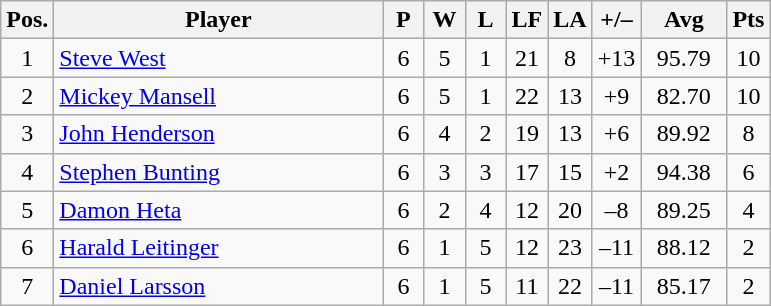<table class="wikitable" style="text-align:center; margin: 1em auto 1em auto, align:left">
<tr>
<th width=20>Pos.</th>
<th width=212>Player</th>
<th width=20>P</th>
<th width=20>W</th>
<th width=20>L</th>
<th width=20>LF</th>
<th width=20>LA</th>
<th width=25>+/–</th>
<th width=50>Avg</th>
<th width=20>Pts</th>
</tr>
<tr style=>
<td>1</td>
<td align=left> <a href='#'>Steve West</a></td>
<td>6</td>
<td>5</td>
<td>1</td>
<td>21</td>
<td>8</td>
<td>+13</td>
<td>95.79</td>
<td>10</td>
</tr>
<tr style=>
<td>2</td>
<td align=left> <a href='#'>Mickey Mansell</a></td>
<td>6</td>
<td>5</td>
<td>1</td>
<td>22</td>
<td>13</td>
<td>+9</td>
<td>82.70</td>
<td>10</td>
</tr>
<tr style=>
<td>3</td>
<td align=left> <a href='#'>John Henderson</a></td>
<td>6</td>
<td>4</td>
<td>2</td>
<td>19</td>
<td>13</td>
<td>+6</td>
<td>89.92</td>
<td>8</td>
</tr>
<tr style=>
<td>4</td>
<td align=left> <a href='#'>Stephen Bunting</a></td>
<td>6</td>
<td>3</td>
<td>3</td>
<td>17</td>
<td>15</td>
<td>+2</td>
<td>94.38</td>
<td>6</td>
</tr>
<tr style=>
<td>5</td>
<td align=left> <a href='#'>Damon Heta</a></td>
<td>6</td>
<td>2</td>
<td>4</td>
<td>12</td>
<td>20</td>
<td>–8</td>
<td>89.25</td>
<td>4</td>
</tr>
<tr style=>
<td>6</td>
<td align=left> <a href='#'>Harald Leitinger</a></td>
<td>6</td>
<td>1</td>
<td>5</td>
<td>12</td>
<td>23</td>
<td>–11</td>
<td>88.12</td>
<td>2</td>
</tr>
<tr style=>
<td>7</td>
<td align=left> <a href='#'>Daniel Larsson</a></td>
<td>6</td>
<td>1</td>
<td>5</td>
<td>11</td>
<td>22</td>
<td>–11</td>
<td>85.17</td>
<td>2</td>
</tr>
</table>
